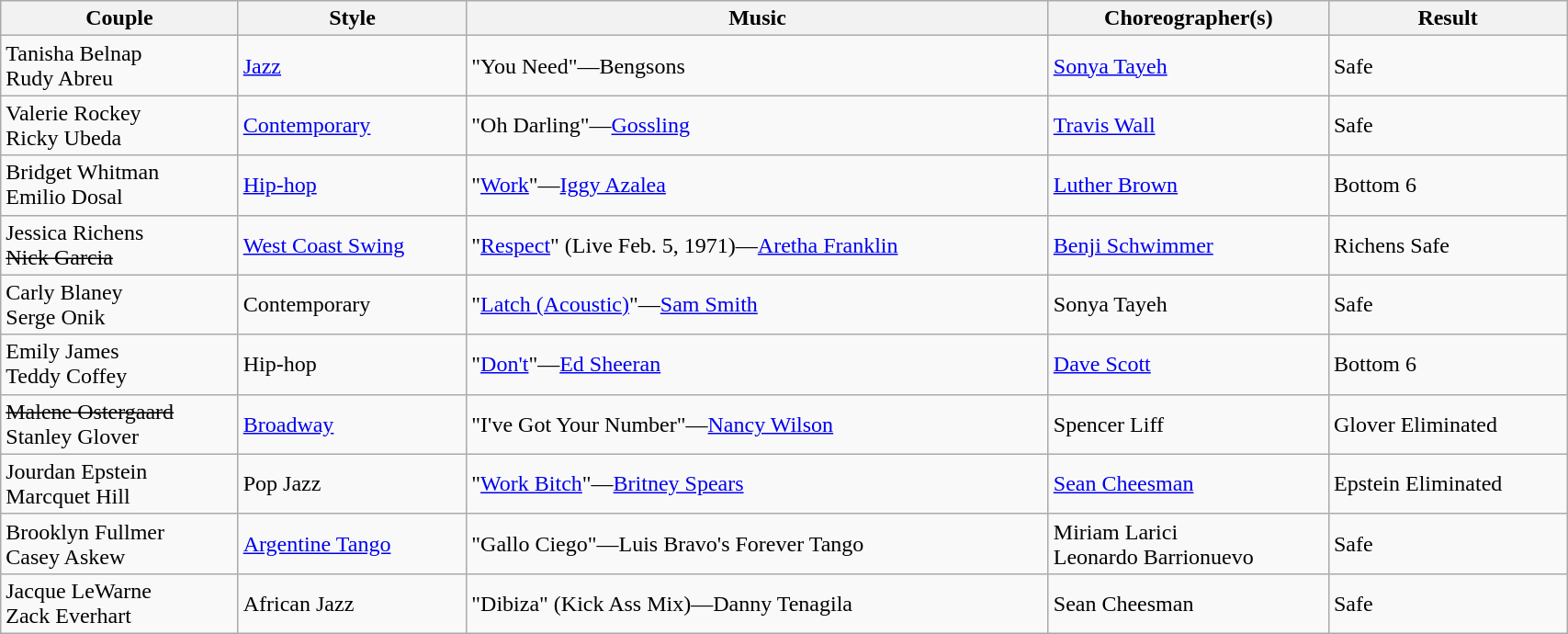<table class="wikitable" style="width:90%;">
<tr>
<th>Couple</th>
<th>Style</th>
<th>Music</th>
<th>Choreographer(s)</th>
<th>Result</th>
</tr>
<tr>
<td>Tanisha Belnap<br>Rudy Abreu</td>
<td><a href='#'>Jazz</a></td>
<td>"You Need"—Bengsons</td>
<td><a href='#'>Sonya Tayeh</a></td>
<td>Safe</td>
</tr>
<tr>
<td>Valerie Rockey<br>Ricky Ubeda</td>
<td><a href='#'>Contemporary</a></td>
<td>"Oh Darling"—<a href='#'>Gossling</a></td>
<td><a href='#'>Travis Wall</a></td>
<td>Safe</td>
</tr>
<tr>
<td>Bridget Whitman<br>Emilio Dosal</td>
<td><a href='#'>Hip-hop</a></td>
<td>"<a href='#'>Work</a>"—<a href='#'>Iggy Azalea</a></td>
<td><a href='#'>Luther Brown</a></td>
<td>Bottom 6</td>
</tr>
<tr>
<td>Jessica Richens <br><s>Nick Garcia</s></td>
<td><a href='#'>West Coast Swing</a></td>
<td>"<a href='#'>Respect</a>" (Live Feb. 5, 1971)—<a href='#'>Aretha Franklin</a></td>
<td><a href='#'>Benji Schwimmer</a></td>
<td>Richens Safe</td>
</tr>
<tr>
<td>Carly Blaney<br>Serge Onik</td>
<td>Contemporary</td>
<td>"<a href='#'>Latch (Acoustic)</a>"—<a href='#'>Sam Smith</a></td>
<td>Sonya Tayeh</td>
<td>Safe</td>
</tr>
<tr>
<td>Emily James<br>Teddy Coffey</td>
<td>Hip-hop</td>
<td>"<a href='#'>Don't</a>"—<a href='#'>Ed Sheeran</a></td>
<td><a href='#'>Dave Scott</a></td>
<td>Bottom 6</td>
</tr>
<tr>
<td><s>Malene Ostergaard</s><br>Stanley Glover</td>
<td><a href='#'>Broadway</a></td>
<td>"I've Got Your Number"—<a href='#'>Nancy Wilson</a></td>
<td>Spencer Liff</td>
<td>Glover Eliminated</td>
</tr>
<tr>
<td>Jourdan Epstein<br>Marcquet Hill</td>
<td>Pop Jazz</td>
<td>"<a href='#'>Work Bitch</a>"—<a href='#'>Britney Spears</a></td>
<td><a href='#'>Sean Cheesman</a></td>
<td>Epstein Eliminated</td>
</tr>
<tr>
<td>Brooklyn Fullmer<br>Casey Askew</td>
<td><a href='#'>Argentine Tango</a></td>
<td>"Gallo Ciego"—Luis Bravo's Forever Tango</td>
<td>Miriam Larici<br>Leonardo Barrionuevo</td>
<td>Safe</td>
</tr>
<tr>
<td>Jacque LeWarne<br>Zack Everhart</td>
<td>African Jazz</td>
<td>"Dibiza" (Kick Ass Mix)—Danny Tenagila</td>
<td>Sean Cheesman</td>
<td>Safe</td>
</tr>
</table>
